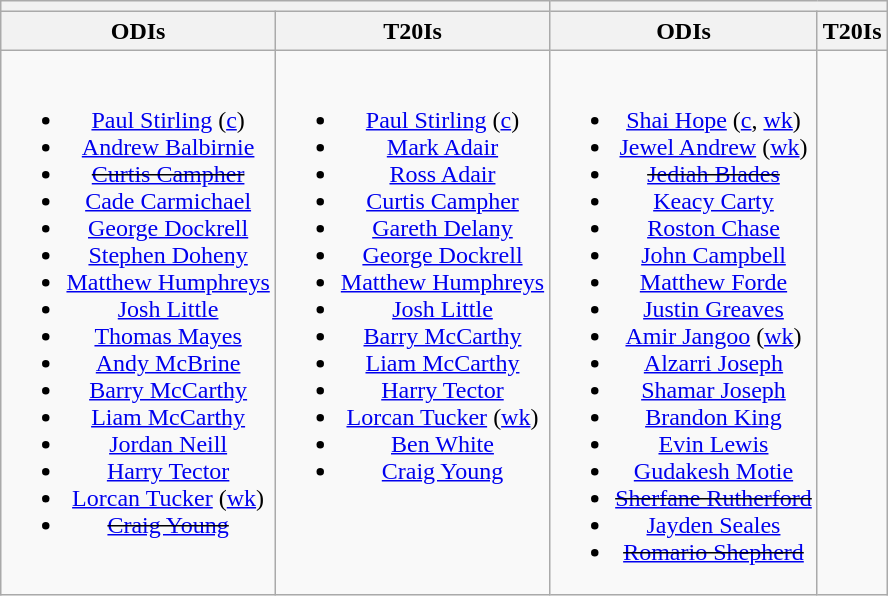<table class="wikitable" style="text-align:center;margin:auto">
<tr>
<th colspan="2"></th>
<th colspan="2"></th>
</tr>
<tr>
<th>ODIs</th>
<th>T20Is</th>
<th>ODIs</th>
<th>T20Is</th>
</tr>
<tr style="vertical-align:top">
<td><br><ul><li><a href='#'>Paul Stirling</a> (<a href='#'>c</a>)</li><li><a href='#'>Andrew Balbirnie</a></li><li><s><a href='#'>Curtis Campher</a></s></li><li><a href='#'>Cade Carmichael</a></li><li><a href='#'>George Dockrell</a></li><li><a href='#'>Stephen Doheny</a></li><li><a href='#'>Matthew Humphreys</a></li><li><a href='#'>Josh Little</a></li><li><a href='#'>Thomas Mayes</a></li><li><a href='#'>Andy McBrine</a></li><li><a href='#'>Barry McCarthy</a></li><li><a href='#'>Liam McCarthy</a></li><li><a href='#'>Jordan Neill</a></li><li><a href='#'>Harry Tector</a></li><li><a href='#'>Lorcan Tucker</a> (<a href='#'>wk</a>)</li><li><s><a href='#'>Craig Young</a></s></li></ul></td>
<td><br><ul><li><a href='#'>Paul Stirling</a> (<a href='#'>c</a>)</li><li><a href='#'>Mark Adair</a></li><li><a href='#'>Ross Adair</a></li><li><a href='#'>Curtis Campher</a></li><li><a href='#'>Gareth Delany</a></li><li><a href='#'>George Dockrell</a></li><li><a href='#'>Matthew Humphreys</a></li><li><a href='#'>Josh Little</a></li><li><a href='#'>Barry McCarthy</a></li><li><a href='#'>Liam McCarthy</a></li><li><a href='#'>Harry Tector</a></li><li><a href='#'>Lorcan Tucker</a> (<a href='#'>wk</a>)</li><li><a href='#'>Ben White</a></li><li><a href='#'>Craig Young</a></li></ul></td>
<td><br><ul><li><a href='#'>Shai Hope</a> (<a href='#'>c</a>, <a href='#'>wk</a>)</li><li><a href='#'>Jewel Andrew</a> (<a href='#'>wk</a>)</li><li><s><a href='#'>Jediah Blades</a></s></li><li><a href='#'>Keacy Carty</a></li><li><a href='#'>Roston Chase</a></li><li><a href='#'>John Campbell</a></li><li><a href='#'>Matthew Forde</a></li><li><a href='#'>Justin Greaves</a></li><li><a href='#'>Amir Jangoo</a> (<a href='#'>wk</a>)</li><li><a href='#'>Alzarri Joseph</a></li><li><a href='#'>Shamar Joseph</a></li><li><a href='#'>Brandon King</a></li><li><a href='#'>Evin Lewis</a></li><li><a href='#'>Gudakesh Motie</a></li><li><s><a href='#'>Sherfane Rutherford</a></s></li><li><a href='#'>Jayden Seales</a></li><li><s><a href='#'>Romario Shepherd</a></s></li></ul></td>
<td></td>
</tr>
</table>
